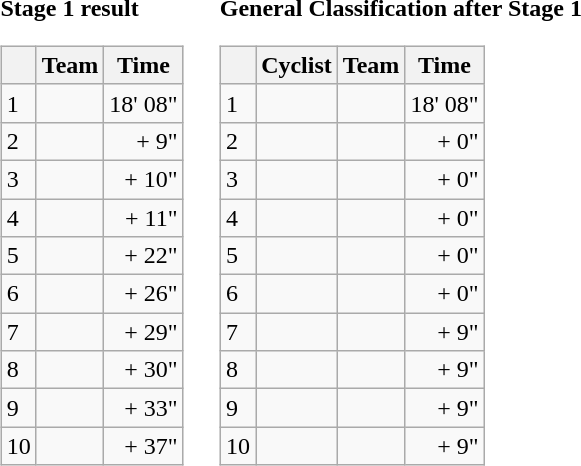<table>
<tr>
<td><strong>Stage 1 result</strong><br><table class="wikitable">
<tr>
<th></th>
<th>Team</th>
<th>Time</th>
</tr>
<tr>
<td>1</td>
<td></td>
<td align="right">18' 08"</td>
</tr>
<tr>
<td>2</td>
<td></td>
<td align="right">+ 9"</td>
</tr>
<tr>
<td>3</td>
<td></td>
<td align="right">+ 10"</td>
</tr>
<tr>
<td>4</td>
<td></td>
<td align="right">+ 11"</td>
</tr>
<tr>
<td>5</td>
<td></td>
<td align="right">+ 22"</td>
</tr>
<tr>
<td>6</td>
<td></td>
<td align="right">+ 26"</td>
</tr>
<tr>
<td>7</td>
<td></td>
<td align="right">+ 29"</td>
</tr>
<tr>
<td>8</td>
<td></td>
<td align="right">+ 30"</td>
</tr>
<tr>
<td>9</td>
<td></td>
<td align="right">+ 33"</td>
</tr>
<tr>
<td>10</td>
<td></td>
<td align="right">+ 37"</td>
</tr>
</table>
</td>
<td></td>
<td><strong>General Classification after Stage 1</strong><br><table class="wikitable">
<tr>
<th></th>
<th>Cyclist</th>
<th>Team</th>
<th>Time</th>
</tr>
<tr>
<td>1</td>
<td> </td>
<td></td>
<td align="right">18' 08"</td>
</tr>
<tr>
<td>2</td>
<td></td>
<td></td>
<td align="right">+ 0"</td>
</tr>
<tr>
<td>3</td>
<td> </td>
<td></td>
<td align="right">+ 0"</td>
</tr>
<tr>
<td>4</td>
<td></td>
<td></td>
<td align="right">+ 0"</td>
</tr>
<tr>
<td>5</td>
<td></td>
<td></td>
<td align="right">+ 0"</td>
</tr>
<tr>
<td>6</td>
<td></td>
<td></td>
<td align="right">+ 0"</td>
</tr>
<tr>
<td>7</td>
<td></td>
<td></td>
<td align="right">+ 9"</td>
</tr>
<tr>
<td>8</td>
<td></td>
<td></td>
<td align="right">+ 9"</td>
</tr>
<tr>
<td>9</td>
<td></td>
<td></td>
<td align="right">+ 9"</td>
</tr>
<tr>
<td>10</td>
<td></td>
<td></td>
<td align="right">+ 9"</td>
</tr>
</table>
</td>
</tr>
</table>
